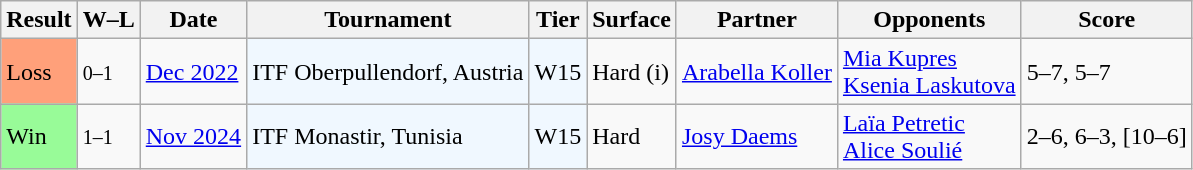<table class="sortable wikitable">
<tr>
<th>Result</th>
<th class="unsortable">W–L</th>
<th>Date</th>
<th>Tournament</th>
<th>Tier</th>
<th>Surface</th>
<th>Partner</th>
<th>Opponents</th>
<th class="unsortable">Score</th>
</tr>
<tr>
<td style="background:#ffa07a;">Loss</td>
<td><small>0–1</small></td>
<td><a href='#'>Dec 2022</a></td>
<td style="background:#f0f8ff;">ITF Oberpullendorf, Austria</td>
<td style="background:#f0f8ff;">W15</td>
<td>Hard (i)</td>
<td> <a href='#'>Arabella Koller</a></td>
<td> <a href='#'>Mia Kupres</a> <br>  <a href='#'>Ksenia Laskutova</a></td>
<td>5–7, 5–7</td>
</tr>
<tr>
<td style="background:#98fb98;">Win</td>
<td><small>1–1</small></td>
<td><a href='#'>Nov 2024</a></td>
<td style="background:#f0f8ff;">ITF Monastir, Tunisia</td>
<td style="background:#f0f8ff;">W15</td>
<td>Hard</td>
<td> <a href='#'>Josy Daems</a></td>
<td> <a href='#'>Laïa Petretic</a> <br>  <a href='#'>Alice Soulié</a></td>
<td>2–6, 6–3, [10–6]</td>
</tr>
</table>
